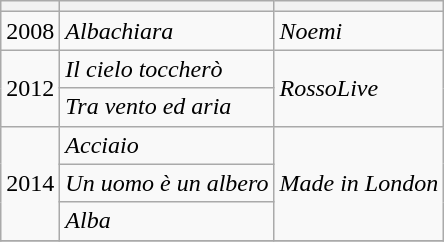<table class=wikitable>
<tr>
<th></th>
<th></th>
<th></th>
</tr>
<tr>
<td>2008</td>
<td><em>Albachiara</em></td>
<td><em>Noemi</em></td>
</tr>
<tr>
<td rowspan="2">2012</td>
<td><em>Il cielo toccherò</em></td>
<td rowspan="2"><em>RossoLive</em></td>
</tr>
<tr>
<td><em>Tra vento ed aria</em></td>
</tr>
<tr>
<td rowspan="3">2014</td>
<td><em>Acciaio</em></td>
<td rowspan="3"><em>Made in London</em></td>
</tr>
<tr>
<td><em>Un uomo è un albero</em></td>
</tr>
<tr>
<td><em>Alba</em></td>
</tr>
<tr>
</tr>
</table>
